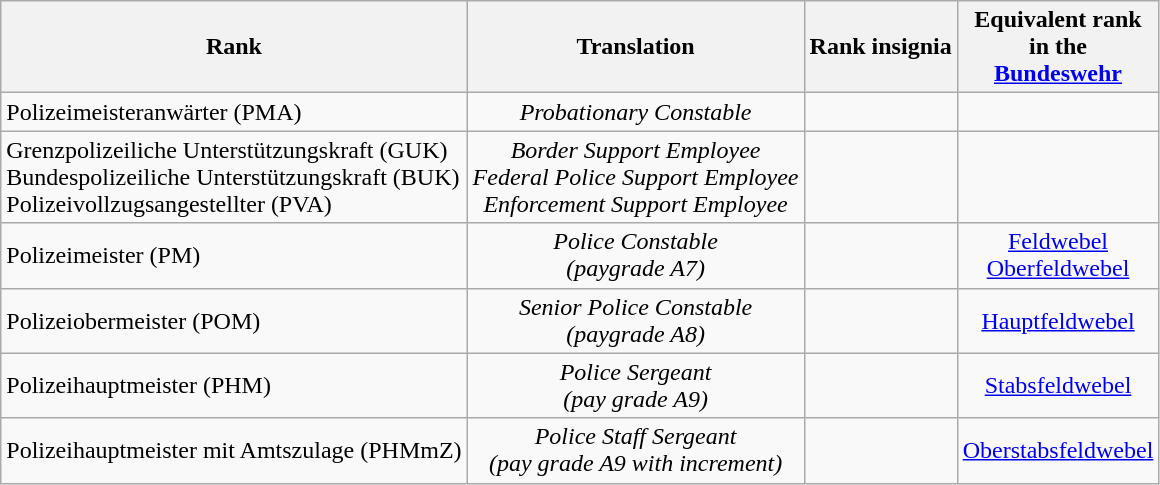<table class="wikitable" align="center">
<tr>
<th bgcolor="silver">Rank</th>
<th bgcolor="silver">Translation</th>
<th bgcolor="silver">Rank insignia</th>
<th bgcolor="silver">Equivalent rank<br> in the<br> <a href='#'>Bundeswehr</a></th>
</tr>
<tr>
<td>Polizeimeisteranwärter (PMA)</td>
<td align="center"><em>Probationary Constable</em></td>
<td align="center"></td>
<td></td>
</tr>
<tr>
<td>Grenzpolizeiliche Unterstützungskraft (GUK)<br>Bundespolizeiliche Unterstützungskraft (BUK)<br>Polizeivollzugsangestellter (PVA)</td>
<td align="center"><em>Border Support Employee</em><br><em>Federal Police Support Employee</em><br><em>Enforcement Support Employee</em></td>
<td align="center"></td>
<td></td>
</tr>
<tr>
<td>Polizeimeister (PM)</td>
<td align="center"><em>Police Constable<br> (paygrade A7)</em></td>
<td align="center"></td>
<td align="center"><a href='#'>Feldwebel</a><br><a href='#'>Oberfeldwebel</a></td>
</tr>
<tr>
<td>Polizeiobermeister (POM)</td>
<td align="center"><em>Senior Police Constable<br> (paygrade A8)</em></td>
<td align="center"></td>
<td align="center"><a href='#'>Hauptfeldwebel</a></td>
</tr>
<tr>
<td>Polizeihauptmeister (PHM)</td>
<td align="center"><em>Police Sergeant<br> (pay grade A9)</em></td>
<td align="center"></td>
<td align="center"><a href='#'>Stabsfeldwebel</a></td>
</tr>
<tr>
<td>Polizeihauptmeister mit Amtszulage (PHMmZ)</td>
<td align="center"><em>Police Staff Sergeant<br> (pay grade A9 with increment)</em></td>
<td align=center></td>
<td align=center><a href='#'>Oberstabsfeldwebel</a></td>
</tr>
</table>
